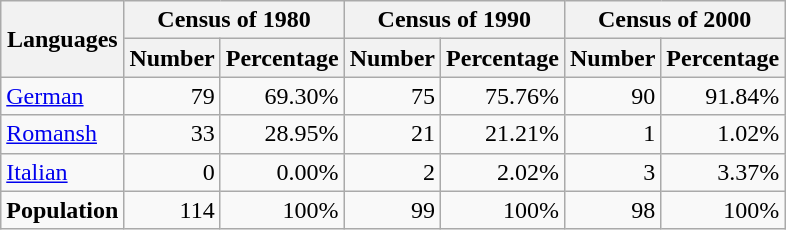<table class="wikitable">
<tr ---->
<th rowspan="2">Languages</th>
<th colspan="2">Census of 1980</th>
<th colspan="2">Census of 1990</th>
<th colspan="2">Census of 2000</th>
</tr>
<tr ---->
<th>Number</th>
<th>Percentage</th>
<th>Number</th>
<th>Percentage</th>
<th>Number</th>
<th>Percentage</th>
</tr>
<tr ---->
<td><a href='#'>German</a></td>
<td align=right>79</td>
<td align=right>69.30%</td>
<td align=right>75</td>
<td align=right>75.76%</td>
<td align=right>90</td>
<td align=right>91.84%</td>
</tr>
<tr ---->
<td><a href='#'>Romansh</a></td>
<td align=right>33</td>
<td align=right>28.95%</td>
<td align=right>21</td>
<td align=right>21.21%</td>
<td align=right>1</td>
<td align=right>1.02%</td>
</tr>
<tr ---->
<td><a href='#'>Italian</a></td>
<td align=right>0</td>
<td align=right>0.00%</td>
<td align=right>2</td>
<td align=right>2.02%</td>
<td align=right>3</td>
<td align=right>3.37%</td>
</tr>
<tr ---->
<td><strong>Population</strong></td>
<td align=right>114</td>
<td align=right>100%</td>
<td align=right>99</td>
<td align=right>100%</td>
<td align=right>98</td>
<td align=right>100%</td>
</tr>
</table>
